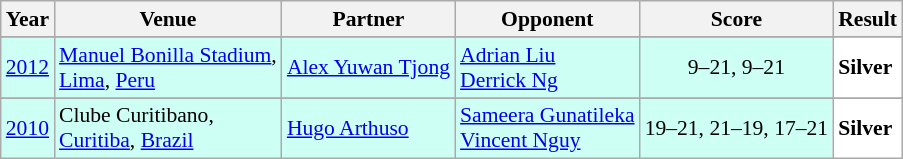<table class="sortable wikitable" style="font-size: 90%;">
<tr>
<th>Year</th>
<th>Venue</th>
<th>Partner</th>
<th>Opponent</th>
<th>Score</th>
<th>Result</th>
</tr>
<tr>
</tr>
<tr style="background:#CDFFF4">
<td align="center"><a href='#'>2012</a></td>
<td align="left"><a href='#'>Manuel Bonilla Stadium</a>,<br> <a href='#'>Lima</a>, <a href='#'>Peru</a></td>
<td align="left"> <a href='#'>Alex Yuwan Tjong</a></td>
<td align="left"> <a href='#'>Adrian Liu</a><br> <a href='#'>Derrick Ng</a></td>
<td align="center">9–21, 9–21</td>
<td style="text-align:left; background:white"> <strong>Silver</strong></td>
</tr>
<tr>
</tr>
<tr style="background:#CDFFF4">
<td align="center"><a href='#'>2010</a></td>
<td align="left">Clube Curitibano,<br> <a href='#'>Curitiba</a>, <a href='#'>Brazil</a></td>
<td align="left"> <a href='#'>Hugo Arthuso</a></td>
<td align="left"> <a href='#'>Sameera Gunatileka</a><br> <a href='#'>Vincent Nguy</a></td>
<td align="center">19–21, 21–19, 17–21</td>
<td style="text-align:left; background:white"> <strong>Silver</strong></td>
</tr>
</table>
